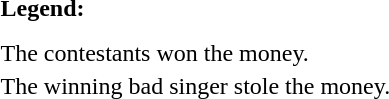<table class="toccolours" style="font-size:100%; white-space:nowrap;">
<tr>
<td><strong>Legend:</strong></td>
<td>      </td>
</tr>
<tr>
<td></td>
</tr>
<tr>
<td></td>
</tr>
<tr>
<td> The contestants won the money.</td>
</tr>
<tr>
<td> The winning bad singer stole the money.</td>
</tr>
</table>
